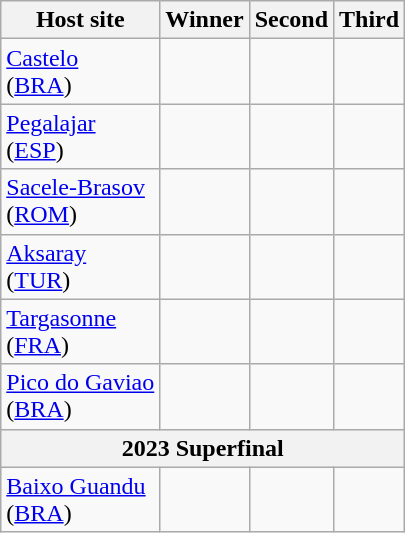<table class="wikitable">
<tr>
<th>Host site</th>
<th>Winner</th>
<th>Second</th>
<th>Third</th>
</tr>
<tr>
<td><a href='#'>Castelo</a> <br> (<a href='#'>BRA</a>)</td>
<td> <br> </td>
<td> <br> </td>
<td> <br> </td>
</tr>
<tr>
<td><a href='#'>Pegalajar</a> <br> (<a href='#'>ESP</a>)</td>
<td> <br> </td>
<td> <br><br></td>
<td> <br><br></td>
</tr>
<tr>
<td><a href='#'>Sacele-Brasov</a> <br> (<a href='#'>ROM</a>)</td>
<td> <br> </td>
<td> <br> </td>
<td> <br><br></td>
</tr>
<tr>
<td><a href='#'>Aksaray</a> <br> (<a href='#'>TUR</a>)</td>
<td> <br> </td>
<td> <br> </td>
<td> <br> </td>
</tr>
<tr>
<td><a href='#'>Targasonne</a> <br> (<a href='#'>FRA</a>)</td>
<td> <br> </td>
<td> <br> </td>
<td> <br> </td>
</tr>
<tr>
<td><a href='#'>Pico do Gaviao</a> <br> (<a href='#'>BRA</a>)</td>
<td> <br> </td>
<td> <br> </td>
<td> <br> </td>
</tr>
<tr>
<th Colspan=4>2023 Superfinal</th>
</tr>
<tr>
<td><a href='#'>Baixo Guandu</a> <br> (<a href='#'>BRA</a>)</td>
<td> <br> </td>
<td> <br> </td>
<td> <br> </td>
</tr>
</table>
